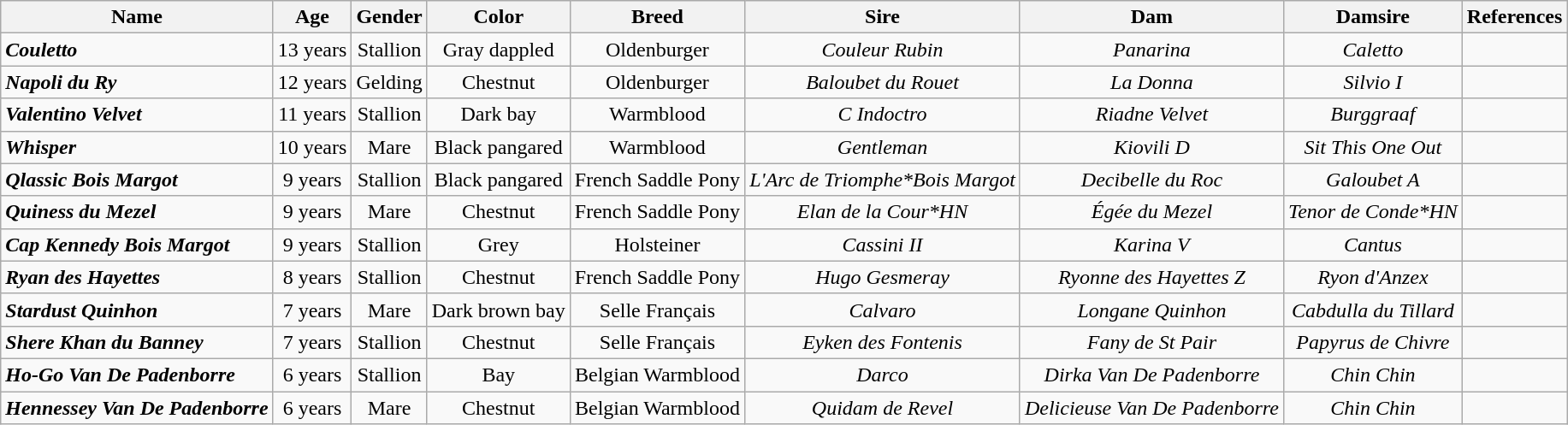<table class="wikitable">
<tr>
<th>Name</th>
<th>Age</th>
<th>Gender</th>
<th>Color</th>
<th>Breed</th>
<th>Sire</th>
<th>Dam</th>
<th>Damsire</th>
<th>References</th>
</tr>
<tr>
<td><strong><em>Couletto</em></strong></td>
<td align="center">13 years</td>
<td align="center">Stallion</td>
<td align="center">Gray dappled</td>
<td align="center">Oldenburger</td>
<td align="center"><em>Couleur Rubin</em></td>
<td align="center"><em>Panarina</em></td>
<td align="center"><em>Caletto</em></td>
<td align="center"></td>
</tr>
<tr>
<td><strong><em>Napoli du Ry</em></strong></td>
<td align="center">12 years</td>
<td align="center">Gelding</td>
<td align="center">Chestnut</td>
<td align="center">Oldenburger</td>
<td align="center"><em>Baloubet du Rouet</em></td>
<td align="center"><em>La Donna</em></td>
<td align="center"><em>Silvio I</em></td>
<td align="center"></td>
</tr>
<tr>
<td><strong><em>Valentino Velvet</em></strong></td>
<td align="center">11 years</td>
<td align="center">Stallion</td>
<td align="center">Dark bay</td>
<td align="center">Warmblood</td>
<td align="center"><em>C Indoctro</em></td>
<td align="center"><em>Riadne Velvet</em></td>
<td align="center"><em>Burggraaf</em></td>
<td align="center"></td>
</tr>
<tr>
<td><strong><em>Whisper</em></strong></td>
<td align="center">10 years</td>
<td align="center">Mare</td>
<td align="center">Black pangared</td>
<td align="center">Warmblood</td>
<td align="center"><em>Gentleman</em></td>
<td align="center"><em>Kiovili D</em></td>
<td align="center"><em>Sit This One Out</em></td>
<td align="center"></td>
</tr>
<tr>
<td><strong><em>Qlassic Bois Margot</em></strong></td>
<td align="center">9 years</td>
<td align="center">Stallion</td>
<td align="center">Black pangared</td>
<td align="center">French Saddle Pony</td>
<td align="center"><em>L'Arc de Triomphe*Bois Margot</em></td>
<td align="center"><em>Decibelle du Roc</em></td>
<td align="center"><em>Galoubet A</em></td>
<td align="center"></td>
</tr>
<tr>
<td><strong><em>Quiness du Mezel</em></strong></td>
<td align="center">9 years</td>
<td align="center">Mare</td>
<td align="center">Chestnut</td>
<td align="center">French Saddle Pony</td>
<td align="center"><em>Elan de la Cour*HN</em></td>
<td align="center"><em>Égée du Mezel</em></td>
<td align="center"><em>Tenor de Conde*HN</em></td>
<td align="center"></td>
</tr>
<tr>
<td><strong><em>Cap Kennedy Bois Margot</em></strong></td>
<td align="center">9 years</td>
<td align="center">Stallion</td>
<td align="center">Grey</td>
<td align="center">Holsteiner</td>
<td align="center"><em>Cassini II</em></td>
<td align="center"><em>Karina V</em></td>
<td align="center"><em>Cantus</em></td>
<td align="center"></td>
</tr>
<tr>
<td><strong><em>Ryan des Hayettes</em></strong></td>
<td align="center">8 years</td>
<td align="center">Stallion</td>
<td align="center">Chestnut</td>
<td align="center">French Saddle Pony</td>
<td align="center"><em>Hugo Gesmeray</em></td>
<td align="center"><em>Ryonne des Hayettes Z</em></td>
<td align="center"><em>Ryon d'Anzex</em></td>
<td align="center"></td>
</tr>
<tr>
<td><strong><em>Stardust Quinhon</em></strong></td>
<td align="center">7 years</td>
<td align="center">Mare</td>
<td align="center">Dark brown bay</td>
<td align="center">Selle Français</td>
<td align="center"><em>Calvaro</em></td>
<td align="center"><em>Longane Quinhon</em></td>
<td align="center"><em>Cabdulla du Tillard</em></td>
<td align="center"></td>
</tr>
<tr>
<td><strong><em>Shere Khan du Banney</em></strong></td>
<td align="center">7 years</td>
<td align="center">Stallion</td>
<td align="center">Chestnut</td>
<td align="center">Selle Français</td>
<td align="center"><em>Eyken des Fontenis</em></td>
<td align="center"><em>Fany de St Pair</em></td>
<td align="center"><em>Papyrus de Chivre</em></td>
<td align="center"></td>
</tr>
<tr>
<td><strong><em>Ho-Go Van De Padenborre</em></strong></td>
<td align="center">6 years</td>
<td align="center">Stallion</td>
<td align="center">Bay</td>
<td align="center">Belgian Warmblood</td>
<td align="center"><em>Darco</em></td>
<td align="center"><em>Dirka Van De Padenborre</em></td>
<td align="center"><em>Chin Chin</em></td>
<td align="center"></td>
</tr>
<tr>
<td><strong><em>Hennessey Van De Padenborre</em></strong></td>
<td align="center">6 years</td>
<td align="center">Mare</td>
<td align="center">Chestnut</td>
<td align="center">Belgian Warmblood</td>
<td align="center"><em>Quidam de Revel</em></td>
<td align="center"><em>Delicieuse Van De Padenborre</em></td>
<td align="center"><em>Chin Chin</em></td>
<td align="center"></td>
</tr>
</table>
